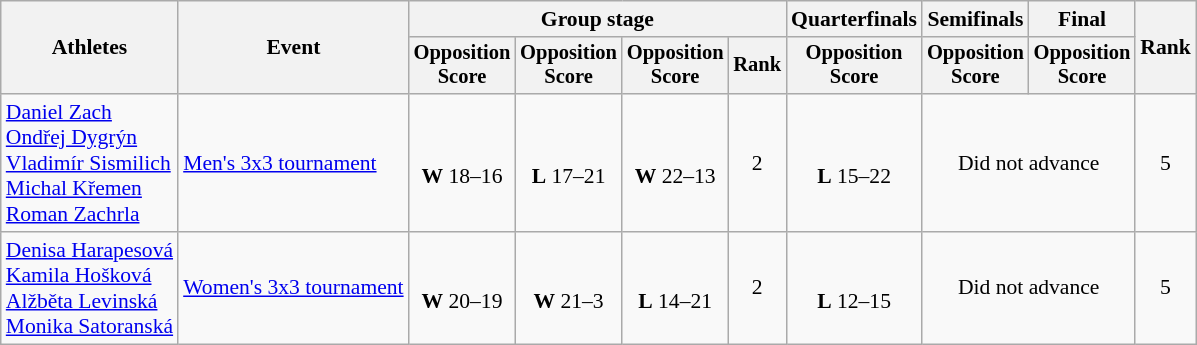<table class="wikitable" style="font-size:90%">
<tr>
<th rowspan="2">Athletes</th>
<th rowspan="2">Event</th>
<th colspan="4">Group stage</th>
<th>Quarterfinals</th>
<th>Semifinals</th>
<th>Final</th>
<th rowspan="2">Rank</th>
</tr>
<tr style="font-size:95%">
<th>Opposition<br>Score</th>
<th>Opposition<br>Score</th>
<th>Opposition<br>Score</th>
<th>Rank</th>
<th>Opposition<br>Score</th>
<th>Opposition<br>Score</th>
<th>Opposition<br>Score</th>
</tr>
<tr align="center">
<td align="left"><a href='#'>Daniel Zach</a><br><a href='#'>Ondřej Dygrýn</a><br><a href='#'>Vladimír Sismilich</a><br><a href='#'>Michal Křemen</a><br><a href='#'>Roman Zachrla</a></td>
<td align="left"><a href='#'>Men's 3x3 tournament</a></td>
<td><br><strong>W</strong> 18–16</td>
<td><br><strong>L</strong> 17–21</td>
<td><br><strong>W</strong> 22–13</td>
<td>2</td>
<td><br><strong>L</strong> 15–22</td>
<td colspan="2">Did not advance</td>
<td>5</td>
</tr>
<tr align="center">
<td align="left"><a href='#'>Denisa Harapesová</a><br><a href='#'>Kamila Hošková</a><br><a href='#'>Alžběta Levinská</a><br><a href='#'>Monika Satoranská</a></td>
<td align="left"><a href='#'>Women's 3x3 tournament</a></td>
<td><br><strong>W</strong> 20–19</td>
<td><br><strong>W</strong> 21–3</td>
<td><br><strong>L</strong> 14–21</td>
<td>2</td>
<td><br><strong>L</strong> 12–15</td>
<td colspan="2">Did not advance</td>
<td>5</td>
</tr>
</table>
